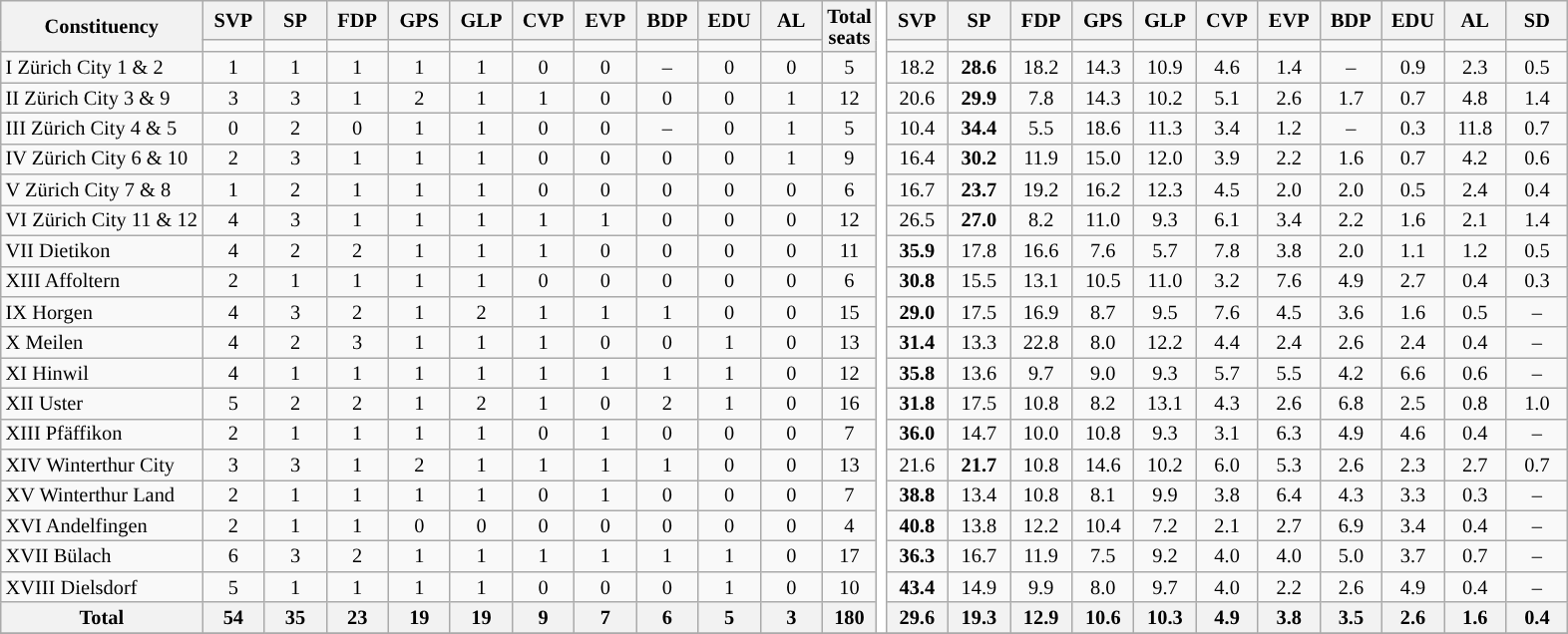<table class="wikitable mw-datatable" style="text-align:center; font-size:85%; line-height:14px;">
<tr>
<th rowspan="2">Constituency</th>
<th>SVP</th>
<th>SP</th>
<th>FDP</th>
<th>GPS</th>
<th>GLP</th>
<th>CVP</th>
<th>EVP</th>
<th>BDP</th>
<th>EDU</th>
<th>AL</th>
<th rowspan="2">Total<br>seats</th>
<td style="background-color:white;" rowspan=21></td>
<th>SVP</th>
<th>SP</th>
<th>FDP</th>
<th>GPS</th>
<th>GLP</th>
<th>CVP</th>
<th>EVP</th>
<th>BDP</th>
<th>EDU</th>
<th>AL</th>
<th>SD</th>
</tr>
<tr>
<td style="width:35px; background-color:"></td>
<td style="width:35px; background-color:"></td>
<td style="width:35px; background-color:"></td>
<td style="width:35px; background-color:"></td>
<td style="width:35px; background-color:"></td>
<td style="width:35px; background-color:"></td>
<td style="width:35px; background-color:"></td>
<td style="width:35px; background-color:"></td>
<td style="width:35px; background-color:"></td>
<td style="width:35px; background-color:"></td>
<td style="width:35px; background-color:"></td>
<td style="width:35px; background-color:"></td>
<td style="width:35px; background-color:"></td>
<td style="width:35px; background-color:"></td>
<td style="width:35px; background-color:"></td>
<td style="width:35px; background-color:"></td>
<td style="width:35px; background-color:"></td>
<td style="width:35px; background-color:"></td>
<td style="width:35px; background-color:"></td>
<td style="width:35px; background-color:"></td>
<td style="width:35px; background-color:"></td>
</tr>
<tr>
<td align="left">I Zürich City 1 & 2</td>
<td>1</td>
<td>1</td>
<td>1</td>
<td>1</td>
<td>1</td>
<td>0</td>
<td>0</td>
<td>–</td>
<td>0</td>
<td>0</td>
<td>5</td>
<td>18.2</td>
<td style="background-color:#"><strong>28.6</strong></td>
<td>18.2</td>
<td>14.3</td>
<td>10.9</td>
<td>4.6</td>
<td>1.4</td>
<td>–</td>
<td>0.9</td>
<td>2.3</td>
<td>0.5</td>
</tr>
<tr>
<td align="left">II Zürich City 3 & 9</td>
<td>3</td>
<td>3</td>
<td>1</td>
<td>2</td>
<td>1</td>
<td>1</td>
<td>0</td>
<td>0</td>
<td>0</td>
<td>1</td>
<td>12</td>
<td>20.6</td>
<td style="background-color:#"><strong>29.9</strong></td>
<td>7.8</td>
<td>14.3</td>
<td>10.2</td>
<td>5.1</td>
<td>2.6</td>
<td>1.7</td>
<td>0.7</td>
<td>4.8</td>
<td>1.4</td>
</tr>
<tr>
<td align="left">III Zürich City 4 & 5</td>
<td>0</td>
<td>2</td>
<td>0</td>
<td>1</td>
<td>1</td>
<td>0</td>
<td>0</td>
<td>–</td>
<td>0</td>
<td>1</td>
<td>5</td>
<td>10.4</td>
<td style="background-color:#"><strong>34.4</strong></td>
<td>5.5</td>
<td>18.6</td>
<td>11.3</td>
<td>3.4</td>
<td>1.2</td>
<td>–</td>
<td>0.3</td>
<td>11.8</td>
<td>0.7</td>
</tr>
<tr>
<td align="left">IV Zürich City 6 & 10</td>
<td>2</td>
<td>3</td>
<td>1</td>
<td>1</td>
<td>1</td>
<td>0</td>
<td>0</td>
<td>0</td>
<td>0</td>
<td>1</td>
<td>9</td>
<td>16.4</td>
<td style="background-color:#"><strong>30.2</strong></td>
<td>11.9</td>
<td>15.0</td>
<td>12.0</td>
<td>3.9</td>
<td>2.2</td>
<td>1.6</td>
<td>0.7</td>
<td>4.2</td>
<td>0.6</td>
</tr>
<tr>
<td align="left">V Zürich City 7 & 8</td>
<td>1</td>
<td>2</td>
<td>1</td>
<td>1</td>
<td>1</td>
<td>0</td>
<td>0</td>
<td>0</td>
<td>0</td>
<td>0</td>
<td>6</td>
<td>16.7</td>
<td style="background-color:#"><strong>23.7</strong></td>
<td>19.2</td>
<td>16.2</td>
<td>12.3</td>
<td>4.5</td>
<td>2.0</td>
<td>2.0</td>
<td>0.5</td>
<td>2.4</td>
<td>0.4</td>
</tr>
<tr>
<td align="left">VI Zürich City 11 & 12</td>
<td>4</td>
<td>3</td>
<td>1</td>
<td>1</td>
<td>1</td>
<td>1</td>
<td>1</td>
<td>0</td>
<td>0</td>
<td>0</td>
<td>12</td>
<td>26.5</td>
<td style="background-color:#"><strong>27.0</strong></td>
<td>8.2</td>
<td>11.0</td>
<td>9.3</td>
<td>6.1</td>
<td>3.4</td>
<td>2.2</td>
<td>1.6</td>
<td>2.1</td>
<td>1.4</td>
</tr>
<tr>
<td align="left">VII Dietikon</td>
<td>4</td>
<td>2</td>
<td>2</td>
<td>1</td>
<td>1</td>
<td>1</td>
<td>0</td>
<td>0</td>
<td>0</td>
<td>0</td>
<td>11</td>
<td style="background-color:#"><strong>35.9</strong></td>
<td>17.8</td>
<td>16.6</td>
<td>7.6</td>
<td>5.7</td>
<td>7.8</td>
<td>3.8</td>
<td>2.0</td>
<td>1.1</td>
<td>1.2</td>
<td>0.5</td>
</tr>
<tr>
<td align="left">XIII Affoltern</td>
<td>2</td>
<td>1</td>
<td>1</td>
<td>1</td>
<td>1</td>
<td>0</td>
<td>0</td>
<td>0</td>
<td>0</td>
<td>0</td>
<td>6</td>
<td style="background-color:#"><strong>30.8</strong></td>
<td>15.5</td>
<td>13.1</td>
<td>10.5</td>
<td>11.0</td>
<td>3.2</td>
<td>7.6</td>
<td>4.9</td>
<td>2.7</td>
<td>0.4</td>
<td>0.3</td>
</tr>
<tr>
<td align="left">IX Horgen</td>
<td>4</td>
<td>3</td>
<td>2</td>
<td>1</td>
<td>2</td>
<td>1</td>
<td>1</td>
<td>1</td>
<td>0</td>
<td>0</td>
<td>15</td>
<td style="background-color:#"><strong>29.0</strong></td>
<td>17.5</td>
<td>16.9</td>
<td>8.7</td>
<td>9.5</td>
<td>7.6</td>
<td>4.5</td>
<td>3.6</td>
<td>1.6</td>
<td>0.5</td>
<td>–</td>
</tr>
<tr>
<td align="left">X Meilen</td>
<td>4</td>
<td>2</td>
<td>3</td>
<td>1</td>
<td>1</td>
<td>1</td>
<td>0</td>
<td>0</td>
<td>1</td>
<td>0</td>
<td>13</td>
<td style="background-color:#"><strong>31.4</strong></td>
<td>13.3</td>
<td>22.8</td>
<td>8.0</td>
<td>12.2</td>
<td>4.4</td>
<td>2.4</td>
<td>2.6</td>
<td>2.4</td>
<td>0.4</td>
<td>–</td>
</tr>
<tr>
<td align="left">XI Hinwil</td>
<td>4</td>
<td>1</td>
<td>1</td>
<td>1</td>
<td>1</td>
<td>1</td>
<td>1</td>
<td>1</td>
<td>1</td>
<td>0</td>
<td>12</td>
<td style="background-color:#"><strong>35.8</strong></td>
<td>13.6</td>
<td>9.7</td>
<td>9.0</td>
<td>9.3</td>
<td>5.7</td>
<td>5.5</td>
<td>4.2</td>
<td>6.6</td>
<td>0.6</td>
<td>–</td>
</tr>
<tr>
<td align="left">XII Uster</td>
<td>5</td>
<td>2</td>
<td>2</td>
<td>1</td>
<td>2</td>
<td>1</td>
<td>0</td>
<td>2</td>
<td>1</td>
<td>0</td>
<td>16</td>
<td style="background-color:#"><strong>31.8</strong></td>
<td>17.5</td>
<td>10.8</td>
<td>8.2</td>
<td>13.1</td>
<td>4.3</td>
<td>2.6</td>
<td>6.8</td>
<td>2.5</td>
<td>0.8</td>
<td>1.0</td>
</tr>
<tr>
<td align="left">XIII Pfäffikon</td>
<td>2</td>
<td>1</td>
<td>1</td>
<td>1</td>
<td>1</td>
<td>0</td>
<td>1</td>
<td>0</td>
<td>0</td>
<td>0</td>
<td>7</td>
<td style="background-color:#"><strong>36.0</strong></td>
<td>14.7</td>
<td>10.0</td>
<td>10.8</td>
<td>9.3</td>
<td>3.1</td>
<td>6.3</td>
<td>4.9</td>
<td>4.6</td>
<td>0.4</td>
<td>–</td>
</tr>
<tr>
<td align="left">XIV Winterthur City</td>
<td>3</td>
<td>3</td>
<td>1</td>
<td>2</td>
<td>1</td>
<td>1</td>
<td>1</td>
<td>1</td>
<td>0</td>
<td>0</td>
<td>13</td>
<td>21.6</td>
<td style="background-color:#"><strong>21.7</strong></td>
<td>10.8</td>
<td>14.6</td>
<td>10.2</td>
<td>6.0</td>
<td>5.3</td>
<td>2.6</td>
<td>2.3</td>
<td>2.7</td>
<td>0.7</td>
</tr>
<tr>
<td align="left">XV Winterthur Land</td>
<td>2</td>
<td>1</td>
<td>1</td>
<td>1</td>
<td>1</td>
<td>0</td>
<td>1</td>
<td>0</td>
<td>0</td>
<td>0</td>
<td>7</td>
<td style="background-color:#"><strong>38.8</strong></td>
<td>13.4</td>
<td>10.8</td>
<td>8.1</td>
<td>9.9</td>
<td>3.8</td>
<td>6.4</td>
<td>4.3</td>
<td>3.3</td>
<td>0.3</td>
<td>–</td>
</tr>
<tr>
<td align="left">XVI Andelfingen</td>
<td>2</td>
<td>1</td>
<td>1</td>
<td>0</td>
<td>0</td>
<td>0</td>
<td>0</td>
<td>0</td>
<td>0</td>
<td>0</td>
<td>4</td>
<td style="background-color:#"><strong>40.8</strong></td>
<td>13.8</td>
<td>12.2</td>
<td>10.4</td>
<td>7.2</td>
<td>2.1</td>
<td>2.7</td>
<td>6.9</td>
<td>3.4</td>
<td>0.4</td>
<td>–</td>
</tr>
<tr>
<td align="left">XVII Bülach</td>
<td>6</td>
<td>3</td>
<td>2</td>
<td>1</td>
<td>1</td>
<td>1</td>
<td>1</td>
<td>1</td>
<td>1</td>
<td>0</td>
<td>17</td>
<td style="background-color:#"><strong>36.3</strong></td>
<td>16.7</td>
<td>11.9</td>
<td>7.5</td>
<td>9.2</td>
<td>4.0</td>
<td>4.0</td>
<td>5.0</td>
<td>3.7</td>
<td>0.7</td>
<td>–</td>
</tr>
<tr>
<td align="left">XVIII Dielsdorf</td>
<td>5</td>
<td>1</td>
<td>1</td>
<td>1</td>
<td>1</td>
<td>0</td>
<td>0</td>
<td>0</td>
<td>1</td>
<td>0</td>
<td>10</td>
<td style="background-color:#"><strong>43.4</strong></td>
<td>14.9</td>
<td>9.9</td>
<td>8.0</td>
<td>9.7</td>
<td>4.0</td>
<td>2.2</td>
<td>2.6</td>
<td>4.9</td>
<td>0.4</td>
<td>–</td>
</tr>
<tr>
<th>Total</th>
<th>54</th>
<th>35</th>
<th>23</th>
<th>19</th>
<th>19</th>
<th>9</th>
<th>7</th>
<th>6</th>
<th>5</th>
<th>3</th>
<th>180</th>
<th style="background-color:#">29.6</th>
<th>19.3</th>
<th>12.9</th>
<th>10.6</th>
<th>10.3</th>
<th>4.9</th>
<th>3.8</th>
<th>3.5</th>
<th>2.6</th>
<th>1.6</th>
<th>0.4</th>
</tr>
<tr>
</tr>
</table>
